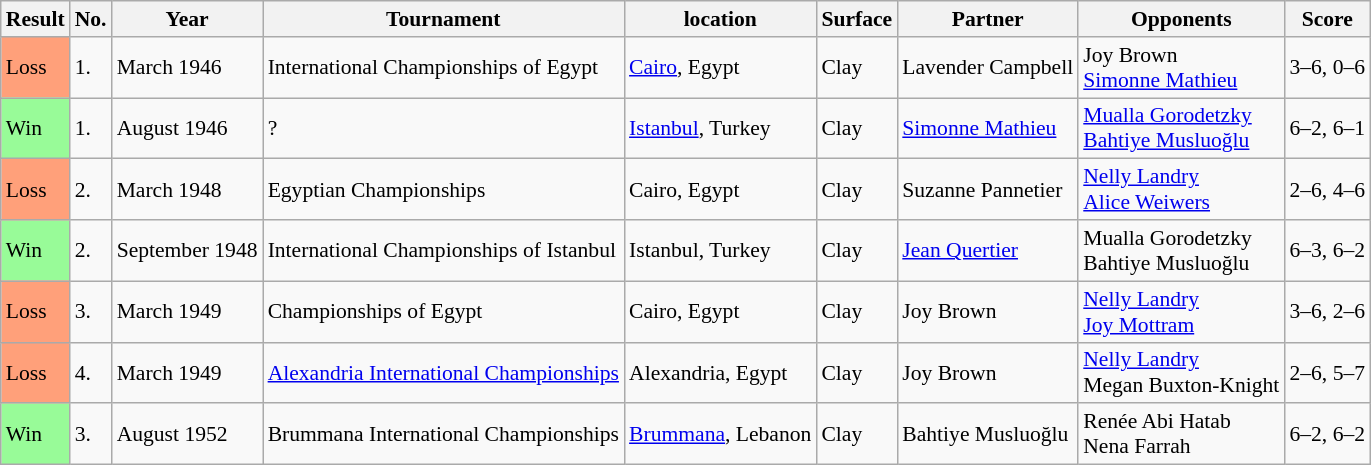<table class="sortable wikitable" style="font-size:90%">
<tr>
<th>Result</th>
<th>No.</th>
<th>Year</th>
<th>Tournament</th>
<th>location</th>
<th>Surface</th>
<th>Partner</th>
<th>Opponents</th>
<th>Score</th>
</tr>
<tr>
<td style="background:#ffa07a;">Loss</td>
<td>1.</td>
<td>March 1946</td>
<td>International Championships of Egypt</td>
<td><a href='#'>Cairo</a>, Egypt</td>
<td>Clay</td>
<td> Lavender Campbell</td>
<td> Joy Brown <br>  <a href='#'>Simonne Mathieu</a></td>
<td>3–6, 0–6</td>
</tr>
<tr>
<td style="background:#98fb98;">Win</td>
<td>1.</td>
<td>August 1946</td>
<td>?</td>
<td><a href='#'>Istanbul</a>, Turkey</td>
<td>Clay</td>
<td> <a href='#'>Simonne Mathieu</a></td>
<td> <a href='#'>Mualla Gorodetzky</a> <br>  <a href='#'>Bahtiye Musluoğlu</a></td>
<td>6–2, 6–1</td>
</tr>
<tr>
<td style="background:#ffa07a;">Loss</td>
<td>2.</td>
<td>March 1948</td>
<td>Egyptian Championships</td>
<td>Cairo, Egypt</td>
<td>Clay</td>
<td> Suzanne Pannetier</td>
<td> <a href='#'>Nelly Landry</a> <br>  <a href='#'>Alice Weiwers</a></td>
<td>2–6, 4–6</td>
</tr>
<tr>
<td style="background:#98fb98;">Win</td>
<td>2.</td>
<td>September 1948</td>
<td>International Championships of Istanbul</td>
<td>Istanbul, Turkey</td>
<td>Clay</td>
<td> <a href='#'>Jean Quertier</a></td>
<td> Mualla Gorodetzky <br>  Bahtiye Musluoğlu</td>
<td>6–3, 6–2</td>
</tr>
<tr>
<td style="background:#ffa07a;">Loss</td>
<td>3.</td>
<td>March 1949</td>
<td>Championships of Egypt</td>
<td>Cairo, Egypt</td>
<td>Clay</td>
<td> Joy Brown</td>
<td> <a href='#'>Nelly Landry</a> <br>  <a href='#'>Joy Mottram</a></td>
<td>3–6, 2–6</td>
</tr>
<tr>
<td style="background:#ffa07a;">Loss</td>
<td>4.</td>
<td>March 1949</td>
<td><a href='#'>Alexandria International Championships</a></td>
<td>Alexandria, Egypt</td>
<td>Clay</td>
<td> Joy Brown</td>
<td> <a href='#'>Nelly Landry</a> <br>  Megan Buxton-Knight</td>
<td>2–6, 5–7</td>
</tr>
<tr>
<td style="background:#98fb98;">Win</td>
<td>3.</td>
<td>August 1952</td>
<td>Brummana International Championships</td>
<td><a href='#'>Brummana</a>, Lebanon</td>
<td>Clay</td>
<td> Bahtiye Musluoğlu</td>
<td> Renée Abi Hatab <br>   Nena Farrah</td>
<td>6–2, 6–2</td>
</tr>
</table>
